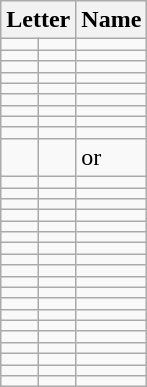<table class=wikitable>
<tr>
<th colspan=2>Letter</th>
<th>Name</th>
</tr>
<tr>
<td></td>
<td></td>
<td></td>
</tr>
<tr>
<td></td>
<td></td>
<td></td>
</tr>
<tr>
<td></td>
<td></td>
<td></td>
</tr>
<tr>
<td></td>
<td></td>
<td></td>
</tr>
<tr>
<td></td>
<td></td>
<td></td>
</tr>
<tr>
<td></td>
<td></td>
<td></td>
</tr>
<tr>
<td></td>
<td></td>
<td></td>
</tr>
<tr>
<td></td>
<td></td>
<td></td>
</tr>
<tr>
<td></td>
<td></td>
<td></td>
</tr>
<tr>
<td></td>
<td></td>
<td> or </td>
</tr>
<tr>
<td></td>
<td></td>
<td></td>
</tr>
<tr>
<td></td>
<td></td>
<td></td>
</tr>
<tr>
<td></td>
<td></td>
<td></td>
</tr>
<tr>
<td></td>
<td></td>
<td></td>
</tr>
<tr>
<td></td>
<td></td>
<td></td>
</tr>
<tr>
<td></td>
<td></td>
<td></td>
</tr>
<tr>
<td></td>
<td></td>
<td></td>
</tr>
<tr>
<td></td>
<td></td>
<td></td>
</tr>
<tr>
<td></td>
<td></td>
<td></td>
</tr>
<tr>
<td></td>
<td></td>
<td></td>
</tr>
<tr>
<td></td>
<td></td>
<td></td>
</tr>
<tr>
<td></td>
<td></td>
<td></td>
</tr>
<tr>
<td></td>
<td></td>
<td></td>
</tr>
<tr>
<td></td>
<td></td>
<td></td>
</tr>
<tr>
<td></td>
<td></td>
<td></td>
</tr>
<tr>
<td></td>
<td></td>
<td></td>
</tr>
<tr>
<td></td>
<td></td>
<td></td>
</tr>
<tr>
<td></td>
<td></td>
<td></td>
</tr>
<tr>
<td></td>
<td></td>
<td></td>
</tr>
</table>
